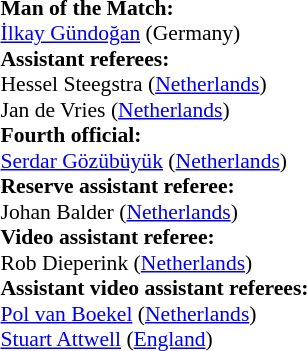<table style="width:50%;font-size:90%">
<tr>
<td><br><strong>Man of the Match:</strong>
<br><a href='#'>İlkay Gündoğan</a> (Germany)<br><strong>Assistant referees:</strong>
<br>Hessel Steegstra (<a href='#'>Netherlands</a>)
<br>Jan de Vries (<a href='#'>Netherlands</a>)
<br><strong>Fourth official:</strong>
<br><a href='#'>Serdar Gözübüyük</a> (<a href='#'>Netherlands</a>)
<br><strong>Reserve assistant referee:</strong>
<br>Johan Balder (<a href='#'>Netherlands</a>)
<br><strong>Video assistant referee:</strong>
<br>Rob Dieperink (<a href='#'>Netherlands</a>)
<br><strong>Assistant video assistant referees:</strong>
<br><a href='#'>Pol van Boekel</a> (<a href='#'>Netherlands</a>)
<br><a href='#'>Stuart Attwell</a> (<a href='#'>England</a>)</td>
</tr>
</table>
